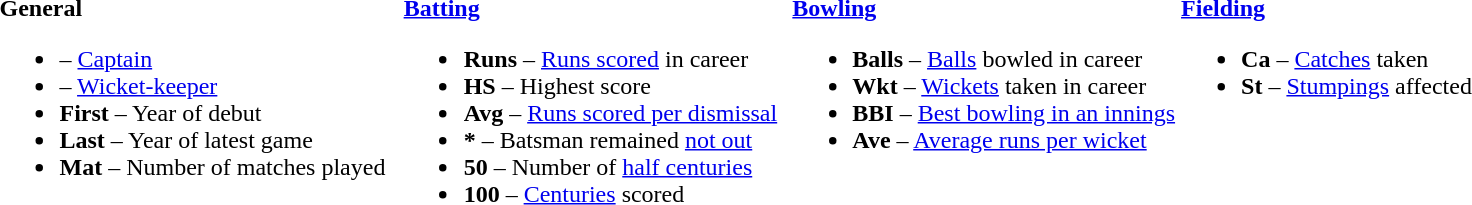<table>
<tr>
<td valign="top" style="width:26%"><br><strong>General</strong><ul><li> – <a href='#'>Captain</a></li><li> – <a href='#'>Wicket-keeper</a></li><li><strong>First</strong> – Year of debut</li><li><strong>Last</strong> – Year of latest game</li><li><strong>Mat</strong> – Number of matches played</li></ul></td>
<td valign="top" style="width:25%"><br><strong><a href='#'>Batting</a></strong><ul><li><strong>Runs</strong> – <a href='#'>Runs scored</a> in career</li><li><strong>HS</strong> – Highest score</li><li><strong>Avg</strong> – <a href='#'>Runs scored per dismissal</a></li><li><strong>*</strong> – Batsman remained <a href='#'>not out</a></li><li><strong>50</strong> – Number of <a href='#'>half centuries</a></li><li><strong>100</strong> – <a href='#'>Centuries</a> scored</li></ul></td>
<td valign="top" style="width:25%"><br><strong><a href='#'>Bowling</a></strong><ul><li><strong>Balls</strong> – <a href='#'>Balls</a> bowled in career</li><li><strong>Wkt</strong> – <a href='#'>Wickets</a> taken in career</li><li><strong>BBI</strong> – <a href='#'>Best bowling in an innings</a></li><li><strong>Ave</strong> – <a href='#'>Average runs per wicket</a></li></ul></td>
<td valign="top" style="width:24%"><br><strong><a href='#'>Fielding</a></strong><ul><li><strong>Ca</strong> – <a href='#'>Catches</a> taken</li><li><strong>St</strong> – <a href='#'>Stumpings</a> affected</li></ul></td>
</tr>
</table>
